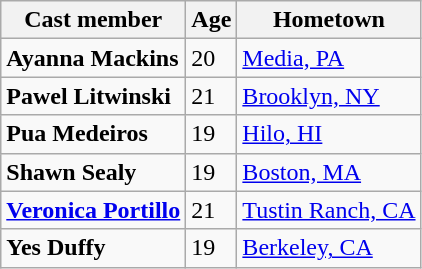<table class="wikitable">
<tr>
<th>Cast member</th>
<th>Age</th>
<th>Hometown</th>
</tr>
<tr>
<td><strong>Ayanna Mackins</strong></td>
<td>20</td>
<td><a href='#'>Media, PA</a></td>
</tr>
<tr>
<td><strong>Pawel Litwinski</strong></td>
<td>21</td>
<td><a href='#'>Brooklyn, NY</a></td>
</tr>
<tr>
<td><strong>Pua Medeiros</strong></td>
<td>19</td>
<td><a href='#'>Hilo, HI</a></td>
</tr>
<tr>
<td><strong>Shawn Sealy</strong></td>
<td>19</td>
<td><a href='#'>Boston, MA</a></td>
</tr>
<tr>
<td><strong><a href='#'>Veronica Portillo</a></strong></td>
<td>21</td>
<td><a href='#'>Tustin Ranch, CA</a></td>
</tr>
<tr>
<td><strong>Yes Duffy</strong></td>
<td>19</td>
<td><a href='#'>Berkeley, CA</a></td>
</tr>
</table>
